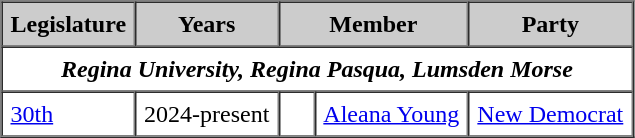<table border=1 cellpadding=5 cellspacing=0>
<tr bgcolor="CCCCCC">
<th>Legislature</th>
<th>Years</th>
<th colspan="2">Member</th>
<th>Party</th>
</tr>
<tr>
<td colspan="5" align="center"><strong><em>Regina University, Regina Pasqua, Lumsden Morse</em></strong></td>
</tr>
<tr>
<td><a href='#'>30th</a></td>
<td>2024-present</td>
<td>   </td>
<td><a href='#'>Aleana Young</a></td>
<td><a href='#'>New Democrat</a></td>
</tr>
</table>
